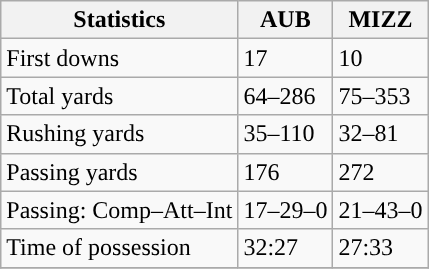<table class="wikitable" style="float: left;">
<tr>
<th>Statistics</th>
<th>AUB</th>
<th>MIZZ</th>
</tr>
<tr>
<td>First downs</td>
<td>17</td>
<td>10</td>
</tr>
<tr>
<td>Total yards</td>
<td>64–286</td>
<td>75–353</td>
</tr>
<tr>
<td>Rushing yards</td>
<td>35–110</td>
<td>32–81</td>
</tr>
<tr>
<td>Passing yards</td>
<td>176</td>
<td>272</td>
</tr>
<tr>
<td>Passing: Comp–Att–Int</td>
<td>17–29–0</td>
<td>21–43–0</td>
</tr>
<tr>
<td>Time of possession</td>
<td>32:27</td>
<td>27:33</td>
</tr>
<tr>
</tr>
</table>
